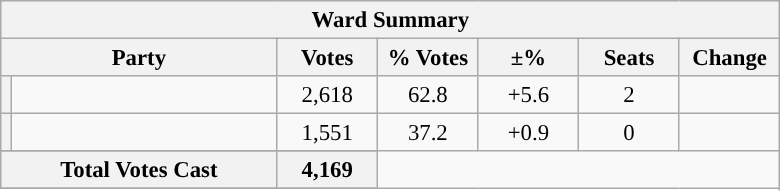<table class="wikitable" style="font-size: 95%;">
<tr style="background-color:#E9E9E9">
<th colspan="7">Ward Summary</th>
</tr>
<tr style="background-color:#E9E9E9">
<th colspan="2">Party</th>
<th style="width: 60px">Votes</th>
<th style="width: 60px">% Votes</th>
<th style="width: 60px">±%</th>
<th style="width: 60px">Seats</th>
<th style="width: 60px">Change</th>
</tr>
<tr>
<th style="background-color: "></th>
<td style="width: 170px"><a href='#'></a></td>
<td align="center">2,618</td>
<td align="center">62.8</td>
<td align="center">+5.6</td>
<td align="center">2</td>
<td align="center"></td>
</tr>
<tr>
<th style="background-color: "></th>
<td style="width: 170px"><a href='#'></a></td>
<td align="center">1,551</td>
<td align="center">37.2</td>
<td align="center">+0.9</td>
<td align="center">0</td>
<td align="center"></td>
</tr>
<tr>
</tr>
<tr style="background-color:#E9E9E9">
<th colspan="2">Total Votes Cast</th>
<th style="width: 60px">4,169</th>
</tr>
<tr style="background-color:#E9E9E9">
</tr>
</table>
